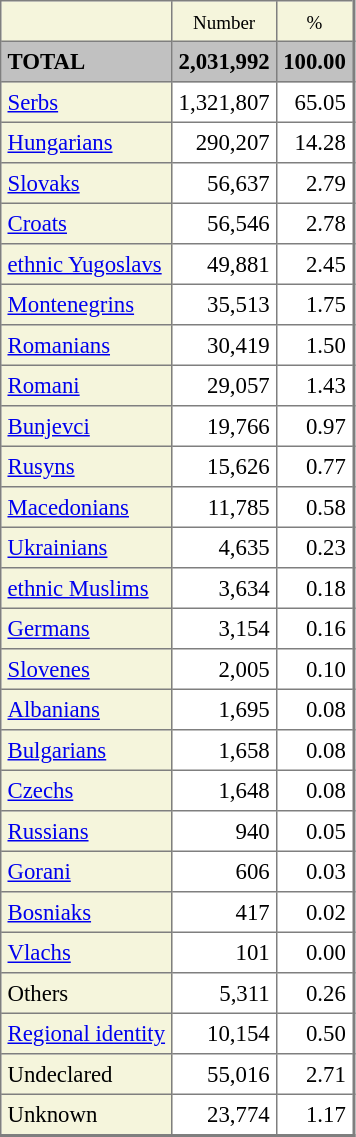<table border=1 cellpadding=4 cellspacing=0 class="toccolours" style="align: left; margin: 0.5em 0 0 0; border-style: solid; border: 1px solid #7f7f7f; border-right-width: 2px; border-bottom-width: 2px; border-collapse: collapse; font-size: 95%;">
<tr>
<td style="background:#F5F5DC;"></td>
<td style="background:#F5F5DC;" align="center"><small>Number</small></td>
<td style="background:#F5F5DC;" align="center"><small>%</small></td>
</tr>
<tr>
<td style="background:#c1c1c1;"><strong>TOTAL</strong></td>
<td style="background:#c1c1c1;"><strong>2,031,992</strong></td>
<td style="background:#c1c1c1;"><strong>100.00</strong></td>
</tr>
<tr>
<td style="background:#F5F5DC;"><a href='#'>Serbs</a></td>
<td align="right">1,321,807</td>
<td align="right">65.05</td>
</tr>
<tr>
<td style="background:#F5F5DC;"><a href='#'>Hungarians</a></td>
<td align="right">290,207</td>
<td align="right">14.28</td>
</tr>
<tr>
<td style="background:#F5F5DC;"><a href='#'>Slovaks</a></td>
<td align="right">56,637</td>
<td align="right">2.79</td>
</tr>
<tr>
<td style="background:#F5F5DC;"><a href='#'>Croats</a></td>
<td align="right">56,546</td>
<td align="right">2.78</td>
</tr>
<tr>
<td style="background:#F5F5DC;"><a href='#'>ethnic Yugoslavs</a></td>
<td align="right">49,881</td>
<td align="right">2.45</td>
</tr>
<tr>
<td style="background:#F5F5DC;"><a href='#'>Montenegrins</a></td>
<td align="right">35,513</td>
<td align="right">1.75</td>
</tr>
<tr>
<td style="background:#F5F5DC;"><a href='#'>Romanians</a></td>
<td align="right">30,419</td>
<td align="right">1.50</td>
</tr>
<tr>
<td style="background:#F5F5DC;"><a href='#'>Romani</a></td>
<td align="right">29,057</td>
<td align="right">1.43</td>
</tr>
<tr>
<td style="background:#F5F5DC;"><a href='#'>Bunjevci</a></td>
<td align="right">19,766</td>
<td align="right">0.97</td>
</tr>
<tr>
<td style="background:#F5F5DC;"><a href='#'>Rusyns</a></td>
<td align="right">15,626</td>
<td align="right">0.77</td>
</tr>
<tr>
<td style="background:#F5F5DC;"><a href='#'>Macedonians</a></td>
<td align="right">11,785</td>
<td align="right">0.58</td>
</tr>
<tr>
<td style="background:#F5F5DC;"><a href='#'>Ukrainians</a></td>
<td align="right">4,635</td>
<td align="right">0.23</td>
</tr>
<tr>
<td style="background:#F5F5DC;"><a href='#'>ethnic Muslims</a></td>
<td align="right">3,634</td>
<td align="right">0.18</td>
</tr>
<tr>
<td style="background:#F5F5DC;"><a href='#'>Germans</a></td>
<td align="right">3,154</td>
<td align="right">0.16</td>
</tr>
<tr>
<td style="background:#F5F5DC;"><a href='#'>Slovenes</a></td>
<td align="right">2,005</td>
<td align="right">0.10</td>
</tr>
<tr>
<td style="background:#F5F5DC;"><a href='#'>Albanians</a></td>
<td align="right">1,695</td>
<td align="right">0.08</td>
</tr>
<tr>
<td style="background:#F5F5DC;"><a href='#'>Bulgarians</a></td>
<td align="right">1,658</td>
<td align="right">0.08</td>
</tr>
<tr>
<td style="background:#F5F5DC;"><a href='#'>Czechs</a></td>
<td align="right">1,648</td>
<td align="right">0.08</td>
</tr>
<tr>
<td style="background:#F5F5DC;"><a href='#'>Russians</a></td>
<td align="right">940</td>
<td align="right">0.05</td>
</tr>
<tr>
<td style="background:#F5F5DC;"><a href='#'>Gorani</a></td>
<td align="right">606</td>
<td align="right">0.03</td>
</tr>
<tr>
<td style="background:#F5F5DC;"><a href='#'>Bosniaks</a></td>
<td align="right">417</td>
<td align="right">0.02</td>
</tr>
<tr>
<td style="background:#F5F5DC;"><a href='#'>Vlachs</a></td>
<td align="right">101</td>
<td align="right">0.00</td>
</tr>
<tr>
<td style="background:#F5F5DC;">Others</td>
<td align="right">5,311</td>
<td align="right">0.26</td>
</tr>
<tr>
<td style="background:#F5F5DC;"><a href='#'>Regional identity</a></td>
<td align="right">10,154</td>
<td align="right">0.50</td>
</tr>
<tr>
<td style="background:#F5F5DC;">Undeclared</td>
<td align="right">55,016</td>
<td align="right">2.71</td>
</tr>
<tr>
<td style="background:#F5F5DC;">Unknown</td>
<td align="right">23,774</td>
<td align="right">1.17</td>
</tr>
</table>
